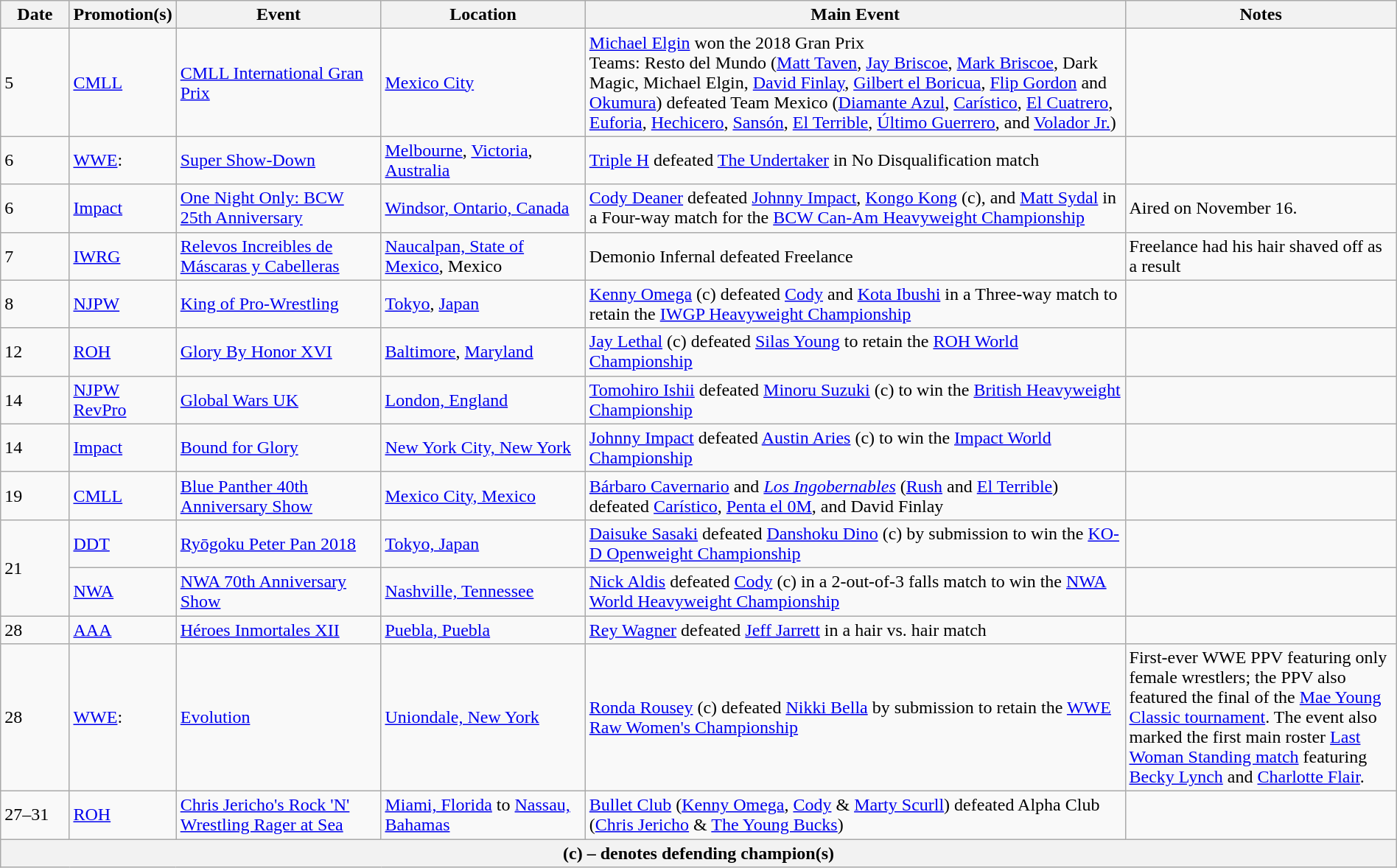<table class="wikitable" style="width:100%;">
<tr>
<th width=5%>Date</th>
<th width=5%>Promotion(s)</th>
<th style="width:15%;">Event</th>
<th style="width:15%;">Location</th>
<th style="width:40%;">Main Event</th>
<th style="width:20%;">Notes</th>
</tr>
<tr>
<td>5</td>
<td><a href='#'>CMLL</a></td>
<td><a href='#'>CMLL International Gran Prix</a></td>
<td><a href='#'>Mexico City</a></td>
<td><a href='#'>Michael Elgin</a> won the 2018 Gran Prix<br>Teams: Resto del Mundo (<a href='#'>Matt Taven</a>, <a href='#'>Jay Briscoe</a>, <a href='#'>Mark Briscoe</a>, Dark Magic, Michael Elgin, <a href='#'>David Finlay</a>, <a href='#'>Gilbert el Boricua</a>, <a href='#'>Flip Gordon</a> and <a href='#'>Okumura</a>) defeated Team Mexico (<a href='#'>Diamante Azul</a>, <a href='#'>Carístico</a>, <a href='#'>El Cuatrero</a>, <a href='#'>Euforia</a>, <a href='#'>Hechicero</a>, <a href='#'>Sansón</a>, <a href='#'>El Terrible</a>, <a href='#'>Último Guerrero</a>, and <a href='#'>Volador Jr.</a>)</td>
<td></td>
</tr>
<tr>
<td>6</td>
<td><a href='#'>WWE</a>:<br></td>
<td><a href='#'>Super Show-Down</a></td>
<td><a href='#'>Melbourne</a>, <a href='#'>Victoria</a>, <a href='#'>Australia</a></td>
<td><a href='#'>Triple H</a> defeated <a href='#'>The Undertaker</a> in No Disqualification match</td>
<td></td>
</tr>
<tr>
<td>6</td>
<td><a href='#'>Impact</a></td>
<td><a href='#'>One Night Only: BCW 25th Anniversary</a></td>
<td><a href='#'>Windsor, Ontario, Canada</a></td>
<td><a href='#'>Cody Deaner</a> defeated <a href='#'>Johnny Impact</a>, <a href='#'>Kongo Kong</a> (c), and <a href='#'>Matt Sydal</a> in a Four-way match for the <a href='#'>BCW Can-Am Heavyweight Championship</a></td>
<td>Aired on November 16.</td>
</tr>
<tr>
<td>7</td>
<td><a href='#'>IWRG</a></td>
<td><a href='#'>Relevos Increibles de Máscaras y Cabelleras</a></td>
<td><a href='#'>Naucalpan, State of Mexico</a>, Mexico</td>
<td>Demonio Infernal defeated Freelance</td>
<td>Freelance had his hair shaved off as a result</td>
</tr>
<tr>
<td>8</td>
<td><a href='#'>NJPW</a></td>
<td><a href='#'>King of Pro-Wrestling</a></td>
<td><a href='#'>Tokyo</a>, <a href='#'>Japan</a></td>
<td><a href='#'>Kenny Omega</a> (c) defeated <a href='#'>Cody</a> and <a href='#'>Kota Ibushi</a> in a Three-way match to retain the <a href='#'>IWGP Heavyweight Championship</a></td>
<td></td>
</tr>
<tr>
<td>12</td>
<td><a href='#'>ROH</a></td>
<td><a href='#'>Glory By Honor XVI</a></td>
<td><a href='#'>Baltimore</a>, <a href='#'>Maryland</a></td>
<td><a href='#'>Jay Lethal</a> (c) defeated <a href='#'>Silas Young</a> to retain the <a href='#'>ROH World Championship</a></td>
<td></td>
</tr>
<tr>
<td>14</td>
<td><a href='#'>NJPW</a><br><a href='#'>RevPro</a></td>
<td><a href='#'>Global Wars UK</a></td>
<td><a href='#'>London, England</a></td>
<td><a href='#'>Tomohiro Ishii</a> defeated <a href='#'>Minoru Suzuki</a> (c) to win the <a href='#'>British Heavyweight Championship</a></td>
<td></td>
</tr>
<tr>
<td>14</td>
<td><a href='#'>Impact</a></td>
<td><a href='#'>Bound for Glory</a></td>
<td><a href='#'>New York City, New York</a></td>
<td><a href='#'>Johnny Impact</a> defeated <a href='#'>Austin Aries</a> (c) to win the <a href='#'>Impact World Championship</a></td>
<td></td>
</tr>
<tr>
<td>19</td>
<td><a href='#'>CMLL</a></td>
<td><a href='#'>Blue Panther 40th Anniversary Show</a></td>
<td><a href='#'>Mexico City, Mexico</a></td>
<td><a href='#'>Bárbaro Cavernario</a> and <em><a href='#'>Los Ingobernables</a></em> (<a href='#'>Rush</a> and <a href='#'>El Terrible</a>) defeated <a href='#'>Carístico</a>, <a href='#'>Penta el 0M</a>, and David Finlay</td>
<td></td>
</tr>
<tr>
<td rowspan=2>21</td>
<td><a href='#'>DDT</a></td>
<td><a href='#'>Ryōgoku Peter Pan 2018</a></td>
<td><a href='#'>Tokyo, Japan</a></td>
<td><a href='#'>Daisuke Sasaki</a> defeated <a href='#'>Danshoku Dino</a> (c) by submission to win the <a href='#'>KO-D Openweight Championship</a></td>
<td></td>
</tr>
<tr>
<td><a href='#'>NWA</a></td>
<td><a href='#'>NWA 70th Anniversary Show</a></td>
<td><a href='#'>Nashville, Tennessee</a></td>
<td><a href='#'>Nick Aldis</a> defeated <a href='#'>Cody</a> (c) in a 2-out-of-3 falls match to win the <a href='#'>NWA World Heavyweight Championship</a></td>
<td></td>
</tr>
<tr>
<td>28</td>
<td><a href='#'>AAA</a></td>
<td><a href='#'>Héroes Inmortales XII</a></td>
<td><a href='#'>Puebla, Puebla</a></td>
<td><a href='#'>Rey Wagner</a> defeated <a href='#'>Jeff Jarrett</a> in a hair vs. hair match</td>
<td></td>
</tr>
<tr>
<td>28</td>
<td><a href='#'>WWE</a>:<br></td>
<td><a href='#'>Evolution</a></td>
<td><a href='#'>Uniondale, New York</a></td>
<td><a href='#'>Ronda Rousey</a> (c) defeated <a href='#'>Nikki Bella</a> by submission to retain the <a href='#'>WWE Raw Women's Championship</a></td>
<td>First-ever WWE PPV featuring only female wrestlers; the PPV also featured the final of the <a href='#'>Mae Young Classic tournament</a>. The event also marked the first main roster <a href='#'>Last Woman Standing match</a> featuring <a href='#'>Becky Lynch</a> and <a href='#'>Charlotte Flair</a>.</td>
</tr>
<tr>
<td>27–31</td>
<td><a href='#'>ROH</a></td>
<td><a href='#'>Chris Jericho's Rock 'N' Wrestling Rager at Sea</a></td>
<td><a href='#'>Miami, Florida</a> to <a href='#'>Nassau, Bahamas</a></td>
<td><a href='#'>Bullet Club</a> (<a href='#'>Kenny Omega</a>, <a href='#'>Cody</a> & <a href='#'>Marty Scurll</a>) defeated Alpha Club (<a href='#'>Chris Jericho</a> & <a href='#'>The Young Bucks</a>)</td>
<td></td>
</tr>
<tr>
<th colspan="6">(c) – denotes defending champion(s)</th>
</tr>
</table>
